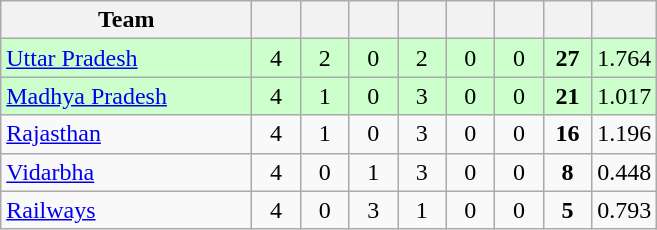<table class="wikitable" style="text-align:center">
<tr>
<th style="width:160px">Team</th>
<th style="width:25px"></th>
<th style="width:25px"></th>
<th style="width:25px"></th>
<th style="width:25px"></th>
<th style="width:25px"></th>
<th style="width:25px"></th>
<th style="width:25px"></th>
<th style="width:25px;"></th>
</tr>
<tr style="background:#cfc;">
<td style="text-align:left"><a href='#'>Uttar Pradesh</a></td>
<td>4</td>
<td>2</td>
<td>0</td>
<td>2</td>
<td>0</td>
<td>0</td>
<td><strong>27</strong></td>
<td>1.764</td>
</tr>
<tr style="background:#cfc;">
<td style="text-align:left"><a href='#'>Madhya Pradesh</a></td>
<td>4</td>
<td>1</td>
<td>0</td>
<td>3</td>
<td>0</td>
<td>0</td>
<td><strong>21</strong></td>
<td>1.017</td>
</tr>
<tr>
<td style="text-align:left"><a href='#'>Rajasthan</a></td>
<td>4</td>
<td>1</td>
<td>0</td>
<td>3</td>
<td>0</td>
<td>0</td>
<td><strong>16</strong></td>
<td>1.196</td>
</tr>
<tr>
<td style="text-align:left"><a href='#'>Vidarbha</a></td>
<td>4</td>
<td>0</td>
<td>1</td>
<td>3</td>
<td>0</td>
<td>0</td>
<td><strong>8</strong></td>
<td>0.448</td>
</tr>
<tr>
<td style="text-align:left"><a href='#'>Railways</a></td>
<td>4</td>
<td>0</td>
<td>3</td>
<td>1</td>
<td>0</td>
<td>0</td>
<td><strong>5</strong></td>
<td>0.793</td>
</tr>
</table>
